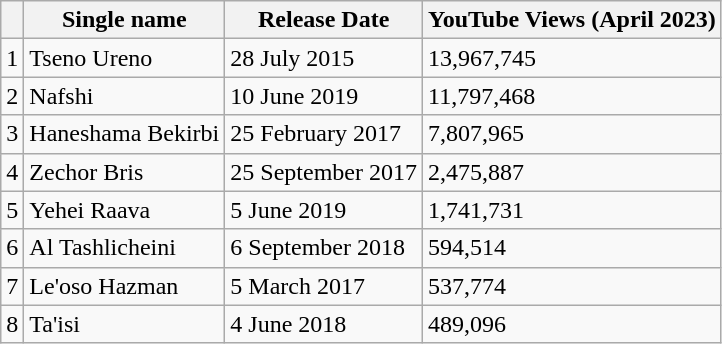<table class="wikitable">
<tr>
<th></th>
<th>Single name</th>
<th>Release Date</th>
<th>YouTube Views (April 2023)</th>
</tr>
<tr>
<td>1</td>
<td>Tseno Ureno</td>
<td>28 July 2015</td>
<td>13,967,745</td>
</tr>
<tr>
<td>2</td>
<td>Nafshi</td>
<td>10 June 2019</td>
<td>11,797,468</td>
</tr>
<tr>
<td>3</td>
<td>Haneshama Bekirbi</td>
<td>25 February 2017</td>
<td>7,807,965</td>
</tr>
<tr>
<td>4</td>
<td>Zechor Bris</td>
<td>25 September 2017</td>
<td>2,475,887</td>
</tr>
<tr>
<td>5</td>
<td>Yehei Raava</td>
<td>5 June 2019</td>
<td>1,741,731</td>
</tr>
<tr>
<td>6</td>
<td>Al Tashlicheini</td>
<td>6 September 2018</td>
<td>594,514</td>
</tr>
<tr>
<td>7</td>
<td>Le'oso Hazman</td>
<td>5 March 2017</td>
<td>537,774</td>
</tr>
<tr>
<td>8</td>
<td>Ta'isi</td>
<td>4 June 2018</td>
<td>489,096</td>
</tr>
</table>
